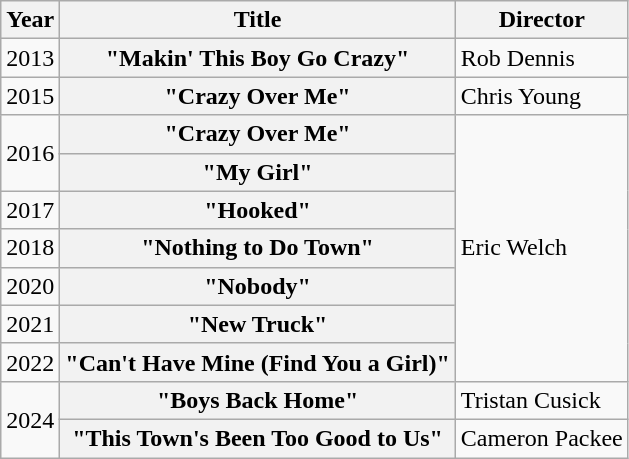<table class="wikitable plainrowheaders">
<tr>
<th scope="col">Year</th>
<th scope="col">Title</th>
<th scope="col">Director</th>
</tr>
<tr>
<td>2013</td>
<th scope="row">"Makin' This Boy Go Crazy"</th>
<td>Rob Dennis</td>
</tr>
<tr>
<td>2015</td>
<th scope="row">"Crazy Over Me" </th>
<td>Chris Young</td>
</tr>
<tr>
<td rowspan="2">2016</td>
<th scope="row">"Crazy Over Me" </th>
<td rowspan="7">Eric Welch</td>
</tr>
<tr>
<th scope="row">"My Girl"</th>
</tr>
<tr>
<td>2017</td>
<th scope="row">"Hooked"</th>
</tr>
<tr>
<td>2018</td>
<th scope="row">"Nothing to Do Town"</th>
</tr>
<tr>
<td>2020</td>
<th scope="row">"Nobody"</th>
</tr>
<tr>
<td>2021</td>
<th scope="row">"New Truck"</th>
</tr>
<tr>
<td>2022</td>
<th scope="row">"Can't Have Mine (Find You a Girl)"</th>
</tr>
<tr>
<td rowspan="2">2024</td>
<th scope="row">"Boys Back Home"<br></th>
<td>Tristan Cusick</td>
</tr>
<tr>
<th scope="row">"This Town's Been Too Good to Us"</th>
<td>Cameron Packee</td>
</tr>
</table>
